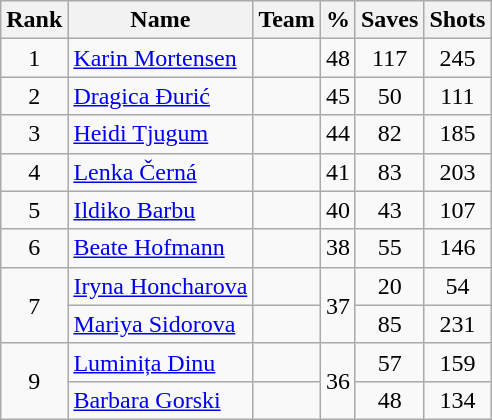<table class="wikitable sortable" style="text-align: center;">
<tr>
<th>Rank</th>
<th>Name</th>
<th>Team</th>
<th>%</th>
<th>Saves</th>
<th>Shots</th>
</tr>
<tr>
<td>1</td>
<td align=left><a href='#'>Karin Mortensen</a></td>
<td align=left></td>
<td>48</td>
<td>117</td>
<td>245</td>
</tr>
<tr>
<td>2</td>
<td align=left><a href='#'>Dragica Đurić</a></td>
<td align=left></td>
<td>45</td>
<td>50</td>
<td>111</td>
</tr>
<tr>
<td>3</td>
<td align=left><a href='#'>Heidi Tjugum</a></td>
<td align=left></td>
<td>44</td>
<td>82</td>
<td>185</td>
</tr>
<tr>
<td>4</td>
<td align=left><a href='#'>Lenka Černá</a></td>
<td align=left></td>
<td>41</td>
<td>83</td>
<td>203</td>
</tr>
<tr>
<td>5</td>
<td align=left><a href='#'>Ildiko Barbu</a></td>
<td align=left></td>
<td>40</td>
<td>43</td>
<td>107</td>
</tr>
<tr>
<td>6</td>
<td align=left><a href='#'>Beate Hofmann</a></td>
<td align=left></td>
<td>38</td>
<td>55</td>
<td>146</td>
</tr>
<tr>
<td rowspan=2>7</td>
<td align=left><a href='#'>Iryna Honcharova</a></td>
<td align=left></td>
<td rowspan=2>37</td>
<td>20</td>
<td>54</td>
</tr>
<tr>
<td align=left><a href='#'>Mariya Sidorova</a></td>
<td align=left></td>
<td>85</td>
<td>231</td>
</tr>
<tr>
<td rowspan=2>9</td>
<td align=left><a href='#'>Luminița Dinu</a></td>
<td align=left></td>
<td rowspan=2>36</td>
<td>57</td>
<td>159</td>
</tr>
<tr>
<td align=left><a href='#'>Barbara Gorski</a></td>
<td align=left></td>
<td>48</td>
<td>134</td>
</tr>
</table>
